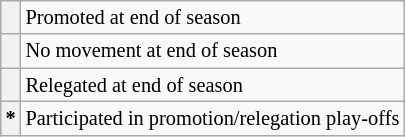<table class="wikitable" style="font-size:85%">
<tr>
<th></th>
<td>Promoted at end of season</td>
</tr>
<tr>
<th></th>
<td>No movement at end of season</td>
</tr>
<tr>
<th></th>
<td>Relegated at end of season</td>
</tr>
<tr>
<th>*</th>
<td>Participated in promotion/relegation play-offs</td>
</tr>
</table>
